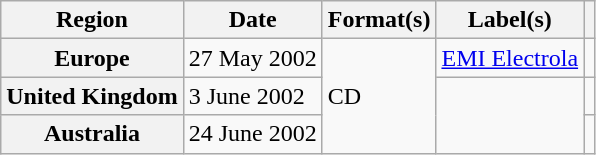<table class="wikitable plainrowheaders">
<tr>
<th scope="col">Region</th>
<th scope="col">Date</th>
<th scope="col">Format(s)</th>
<th scope="col">Label(s)</th>
<th scope="col"></th>
</tr>
<tr>
<th scope="row">Europe</th>
<td>27 May 2002</td>
<td rowspan="3">CD</td>
<td><a href='#'>EMI Electrola</a></td>
<td></td>
</tr>
<tr>
<th scope="row">United Kingdom</th>
<td>3 June 2002</td>
<td rowspan="2"></td>
<td></td>
</tr>
<tr>
<th scope="row">Australia</th>
<td>24 June 2002</td>
<td></td>
</tr>
</table>
